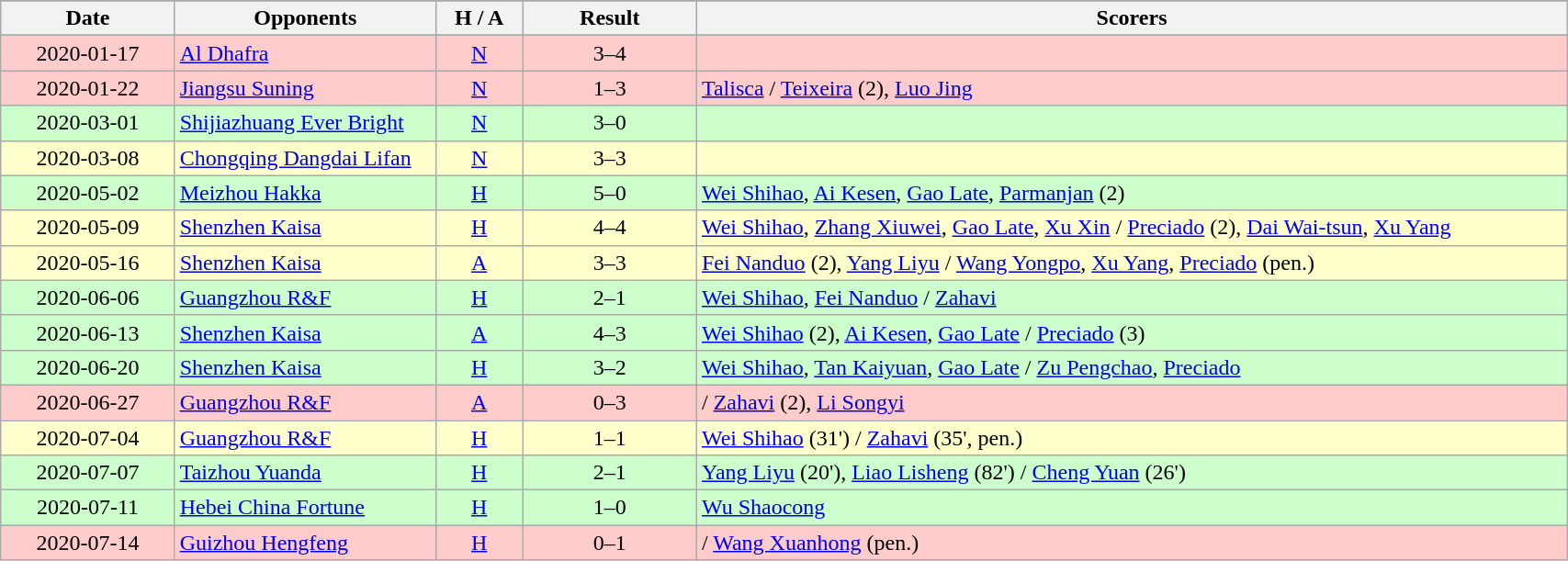<table class="wikitable" style="width:90%; text-align:center">
<tr style="background:#f0f6ff;">
</tr>
<tr>
<th width=10%>Date</th>
<th width=15%>Opponents</th>
<th width=5%>H / A</th>
<th width=10%>Result</th>
<th width=50%>Scorers</th>
</tr>
<tr style="background:#f0f6ff;">
</tr>
<tr bgcolor="#ffcccc">
<td>2020-01-17</td>
<td align=left> <a href='#'>Al Dhafra</a></td>
<td><a href='#'>N</a></td>
<td>3–4</td>
<td align=left></td>
</tr>
<tr bgcolor="#ffcccc">
<td>2020-01-22</td>
<td align=left> <a href='#'>Jiangsu Suning</a></td>
<td><a href='#'>N</a></td>
<td>1–3</td>
<td align=left><a href='#'>Talisca</a> / <a href='#'>Teixeira</a> (2), <a href='#'>Luo Jing</a></td>
</tr>
<tr bgcolor="#ccffcc">
<td>2020-03-01</td>
<td align=left> <a href='#'>Shijiazhuang Ever Bright</a></td>
<td><a href='#'>N</a></td>
<td>3–0</td>
<td align=left></td>
</tr>
<tr bgcolor="#ffffcc">
<td>2020-03-08</td>
<td align=left> <a href='#'>Chongqing Dangdai Lifan</a></td>
<td><a href='#'>N</a></td>
<td>3–3</td>
<td align=left></td>
</tr>
<tr bgcolor="#ccffcc">
<td>2020-05-02</td>
<td align=left> <a href='#'>Meizhou Hakka</a></td>
<td><a href='#'>H</a></td>
<td>5–0</td>
<td align=left><a href='#'>Wei Shihao</a>, <a href='#'>Ai Kesen</a>, <a href='#'>Gao Late</a>, <a href='#'>Parmanjan</a> (2)</td>
</tr>
<tr bgcolor="#ffffcc">
<td>2020-05-09</td>
<td align=left> <a href='#'>Shenzhen Kaisa</a></td>
<td><a href='#'>H</a></td>
<td>4–4</td>
<td align=left><a href='#'>Wei Shihao</a>, <a href='#'>Zhang Xiuwei</a>, <a href='#'>Gao Late</a>, <a href='#'>Xu Xin</a> / <a href='#'>Preciado</a> (2), <a href='#'>Dai Wai-tsun</a>, <a href='#'>Xu Yang</a></td>
</tr>
<tr bgcolor="#ffffcc">
<td>2020-05-16</td>
<td align=left> <a href='#'>Shenzhen Kaisa</a></td>
<td><a href='#'>A</a></td>
<td>3–3</td>
<td align=left><a href='#'>Fei Nanduo</a> (2), <a href='#'>Yang Liyu</a> / <a href='#'>Wang Yongpo</a>, <a href='#'>Xu Yang</a>, <a href='#'>Preciado</a> (pen.)</td>
</tr>
<tr bgcolor="#ccffcc">
<td>2020-06-06</td>
<td align=left> <a href='#'>Guangzhou R&F</a></td>
<td><a href='#'>H</a></td>
<td>2–1</td>
<td align=left><a href='#'>Wei Shihao</a>, <a href='#'>Fei Nanduo</a> / <a href='#'>Zahavi</a></td>
</tr>
<tr bgcolor="#ccffcc">
<td>2020-06-13</td>
<td align=left> <a href='#'>Shenzhen Kaisa</a></td>
<td><a href='#'>A</a></td>
<td>4–3</td>
<td align=left><a href='#'>Wei Shihao</a> (2), <a href='#'>Ai Kesen</a>, <a href='#'>Gao Late</a> / <a href='#'>Preciado</a> (3)</td>
</tr>
<tr bgcolor="#ccffcc">
<td>2020-06-20</td>
<td align=left> <a href='#'>Shenzhen Kaisa</a></td>
<td><a href='#'>H</a></td>
<td>3–2</td>
<td align=left><a href='#'>Wei Shihao</a>, <a href='#'>Tan Kaiyuan</a>, <a href='#'>Gao Late</a> / <a href='#'>Zu Pengchao</a>, <a href='#'>Preciado</a></td>
</tr>
<tr bgcolor="#ffcccc">
<td>2020-06-27</td>
<td align=left> <a href='#'>Guangzhou R&F</a></td>
<td><a href='#'>A</a></td>
<td>0–3</td>
<td align=left>/ <a href='#'>Zahavi</a> (2), <a href='#'>Li Songyi</a></td>
</tr>
<tr bgcolor="#ffffcc">
<td>2020-07-04</td>
<td align=left> <a href='#'>Guangzhou R&F</a></td>
<td><a href='#'>H</a></td>
<td>1–1</td>
<td align=left><a href='#'>Wei Shihao</a> (31') / <a href='#'>Zahavi</a> (35', pen.)</td>
</tr>
<tr bgcolor="#ccffcc">
<td>2020-07-07</td>
<td align=left> <a href='#'>Taizhou Yuanda</a></td>
<td><a href='#'>H</a></td>
<td>2–1</td>
<td align=left><a href='#'>Yang Liyu</a> (20'), <a href='#'>Liao Lisheng</a> (82') / <a href='#'>Cheng Yuan</a> (26')</td>
</tr>
<tr bgcolor="#ccffcc">
<td>2020-07-11</td>
<td align=left> <a href='#'>Hebei China Fortune</a></td>
<td><a href='#'>H</a></td>
<td>1–0</td>
<td align=left><a href='#'>Wu Shaocong</a></td>
</tr>
<tr bgcolor="#ffcccc">
<td>2020-07-14</td>
<td align=left> <a href='#'>Guizhou Hengfeng</a></td>
<td><a href='#'>H</a></td>
<td>0–1</td>
<td align=left>/ <a href='#'>Wang Xuanhong</a> (pen.)</td>
</tr>
</table>
